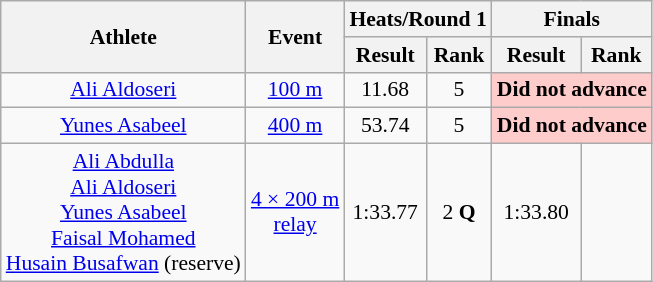<table class=wikitable style="text-align:center; font-size:90%">
<tr>
<th rowspan="2">Athlete</th>
<th rowspan="2">Event</th>
<th colspan="2">Heats/Round 1</th>
<th colspan="2">Finals</th>
</tr>
<tr>
<th>Result</th>
<th>Rank</th>
<th>Result</th>
<th>Rank</th>
</tr>
<tr>
<td><a href='#'>Ali Aldoseri</a></td>
<td><a href='#'>100 m</a></td>
<td>11.68</td>
<td>5</td>
<td align=center colspan="2" bgcolor="#ffcccc"><strong>Did not advance</strong></td>
</tr>
<tr>
<td><a href='#'>Yunes Asabeel</a></td>
<td><a href='#'>400 m</a></td>
<td>53.74</td>
<td>5</td>
<td align=center colspan="2" bgcolor="#ffcccc"><strong>Did not advance</strong></td>
</tr>
<tr>
<td><a href='#'>Ali Abdulla</a><br><a href='#'>Ali Aldoseri</a><br><a href='#'>Yunes Asabeel</a><br><a href='#'>Faisal Mohamed</a><br><a href='#'>Husain Busafwan</a> (reserve)</td>
<td><a href='#'>4 × 200 m <br>relay</a></td>
<td>1:33.77</td>
<td>2 <strong>Q</strong></td>
<td>1:33.80</td>
<td></td>
</tr>
</table>
